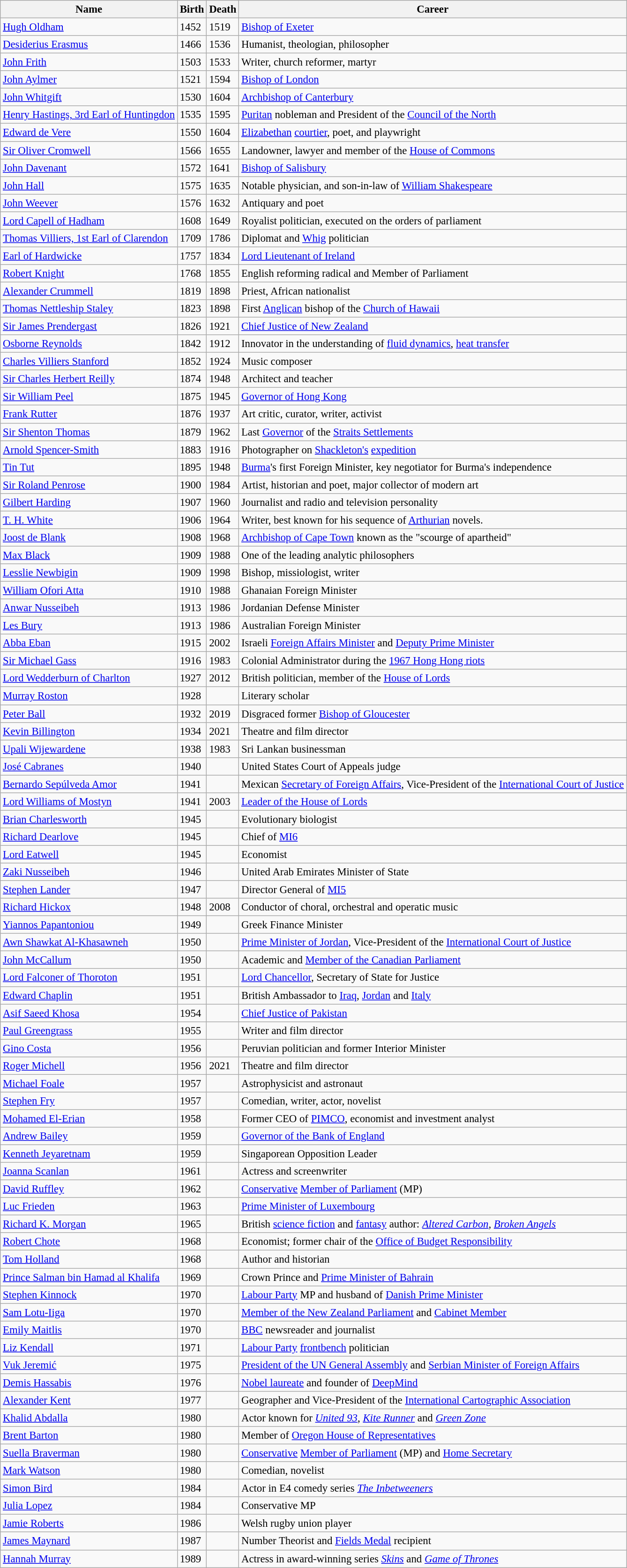<table class="wikitable sortable" style="font-size: 95%;">
<tr bgcolor="#f7f7f7">
<th>Name</th>
<th>Birth</th>
<th>Death</th>
<th>Career</th>
</tr>
<tr>
<td><a href='#'>Hugh Oldham</a></td>
<td>1452</td>
<td>1519</td>
<td><a href='#'>Bishop of Exeter</a></td>
</tr>
<tr>
<td><a href='#'>Desiderius Erasmus</a></td>
<td>1466</td>
<td>1536</td>
<td>Humanist, theologian, philosopher</td>
</tr>
<tr>
<td><a href='#'>John Frith</a></td>
<td>1503</td>
<td>1533</td>
<td>Writer, church reformer, martyr</td>
</tr>
<tr>
<td><a href='#'>John Aylmer</a></td>
<td>1521</td>
<td>1594</td>
<td><a href='#'>Bishop of London</a></td>
</tr>
<tr>
<td><a href='#'>John Whitgift</a></td>
<td>1530</td>
<td>1604</td>
<td><a href='#'>Archbishop of Canterbury</a></td>
</tr>
<tr>
<td><a href='#'>Henry Hastings, 3rd Earl of Huntingdon</a></td>
<td>1535</td>
<td>1595</td>
<td><a href='#'>Puritan</a> nobleman and President of the <a href='#'>Council of the North</a></td>
</tr>
<tr>
<td><a href='#'>Edward de Vere</a></td>
<td>1550</td>
<td>1604</td>
<td><a href='#'>Elizabethan</a> <a href='#'>courtier</a>, poet, and playwright</td>
</tr>
<tr>
<td><a href='#'>Sir Oliver Cromwell</a></td>
<td>1566</td>
<td>1655</td>
<td>Landowner, lawyer and member of the <a href='#'>House of Commons</a></td>
</tr>
<tr>
<td><a href='#'>John Davenant</a></td>
<td>1572</td>
<td>1641</td>
<td><a href='#'>Bishop of Salisbury</a></td>
</tr>
<tr>
<td><a href='#'>John Hall</a></td>
<td>1575</td>
<td>1635</td>
<td>Notable physician, and son-in-law of <a href='#'>William Shakespeare</a></td>
</tr>
<tr>
<td><a href='#'>John Weever</a></td>
<td>1576</td>
<td>1632</td>
<td>Antiquary and poet</td>
</tr>
<tr>
<td><a href='#'>Lord Capell of Hadham</a></td>
<td>1608</td>
<td>1649</td>
<td>Royalist politician, executed on the orders of parliament</td>
</tr>
<tr>
<td><a href='#'>Thomas Villiers, 1st Earl of Clarendon</a></td>
<td>1709</td>
<td>1786</td>
<td>Diplomat and <a href='#'>Whig</a> politician</td>
</tr>
<tr>
<td><a href='#'>Earl of Hardwicke</a></td>
<td>1757</td>
<td>1834</td>
<td><a href='#'>Lord Lieutenant of Ireland</a></td>
</tr>
<tr>
<td><a href='#'>Robert Knight</a></td>
<td>1768</td>
<td>1855</td>
<td>English reforming radical and Member of Parliament</td>
</tr>
<tr>
<td><a href='#'>Alexander Crummell</a></td>
<td>1819</td>
<td>1898</td>
<td>Priest, African nationalist</td>
</tr>
<tr>
<td><a href='#'>Thomas Nettleship Staley</a></td>
<td>1823</td>
<td>1898</td>
<td>First <a href='#'>Anglican</a> bishop of the <a href='#'>Church of Hawaii</a></td>
</tr>
<tr>
<td><a href='#'>Sir James Prendergast</a></td>
<td>1826</td>
<td>1921</td>
<td><a href='#'>Chief Justice of New Zealand</a></td>
</tr>
<tr>
<td><a href='#'>Osborne Reynolds</a></td>
<td>1842</td>
<td>1912</td>
<td>Innovator in the understanding of <a href='#'>fluid dynamics</a>, <a href='#'>heat transfer</a></td>
</tr>
<tr>
<td><a href='#'>Charles Villiers Stanford</a></td>
<td>1852</td>
<td>1924</td>
<td>Music composer</td>
</tr>
<tr>
<td><a href='#'>Sir Charles Herbert Reilly</a></td>
<td>1874</td>
<td>1948</td>
<td>Architect and teacher</td>
</tr>
<tr>
<td><a href='#'>Sir William Peel</a></td>
<td>1875</td>
<td>1945</td>
<td><a href='#'>Governor of Hong Kong</a></td>
</tr>
<tr>
<td><a href='#'>Frank Rutter</a></td>
<td>1876</td>
<td>1937</td>
<td>Art critic, curator, writer, activist</td>
</tr>
<tr>
<td><a href='#'>Sir Shenton Thomas</a></td>
<td>1879</td>
<td>1962</td>
<td>Last <a href='#'>Governor</a> of the <a href='#'>Straits Settlements</a></td>
</tr>
<tr>
<td><a href='#'>Arnold Spencer-Smith</a></td>
<td>1883</td>
<td>1916</td>
<td>Photographer on <a href='#'>Shackleton's</a> <a href='#'>expedition</a></td>
</tr>
<tr>
<td><a href='#'>Tin Tut</a></td>
<td>1895</td>
<td>1948</td>
<td><a href='#'>Burma</a>'s first Foreign Minister, key negotiator for Burma's independence</td>
</tr>
<tr>
<td><a href='#'>Sir Roland Penrose</a></td>
<td>1900</td>
<td>1984</td>
<td>Artist, historian and poet, major collector of modern art</td>
</tr>
<tr>
<td><a href='#'>Gilbert Harding</a></td>
<td>1907</td>
<td>1960</td>
<td>Journalist and radio and television personality</td>
</tr>
<tr>
<td><a href='#'>T. H. White</a></td>
<td>1906</td>
<td>1964</td>
<td>Writer, best known for his sequence of <a href='#'>Arthurian</a> novels.</td>
</tr>
<tr>
<td><a href='#'>Joost de Blank</a></td>
<td>1908</td>
<td>1968</td>
<td><a href='#'>Archbishop of Cape Town</a> known as the "scourge of apartheid"</td>
</tr>
<tr>
<td><a href='#'>Max Black</a></td>
<td>1909</td>
<td>1988</td>
<td>One of the leading analytic philosophers</td>
</tr>
<tr>
<td><a href='#'>Lesslie Newbigin</a></td>
<td>1909</td>
<td>1998</td>
<td>Bishop, missiologist, writer</td>
</tr>
<tr>
<td><a href='#'>William Ofori Atta</a></td>
<td>1910</td>
<td>1988</td>
<td>Ghanaian Foreign Minister</td>
</tr>
<tr>
<td><a href='#'>Anwar Nusseibeh</a></td>
<td>1913</td>
<td>1986</td>
<td>Jordanian Defense Minister</td>
</tr>
<tr>
<td><a href='#'>Les Bury</a></td>
<td>1913</td>
<td>1986</td>
<td>Australian Foreign Minister</td>
</tr>
<tr>
<td><a href='#'>Abba Eban</a></td>
<td>1915</td>
<td>2002</td>
<td>Israeli <a href='#'>Foreign Affairs Minister</a> and <a href='#'>Deputy Prime Minister</a></td>
</tr>
<tr>
<td><a href='#'>Sir Michael Gass</a></td>
<td>1916</td>
<td>1983</td>
<td>Colonial Administrator during the <a href='#'>1967 Hong Hong riots</a></td>
</tr>
<tr>
<td><a href='#'>Lord Wedderburn of Charlton</a></td>
<td>1927</td>
<td>2012</td>
<td>British politician, member of the <a href='#'>House of Lords</a></td>
</tr>
<tr>
<td><a href='#'>Murray Roston</a></td>
<td>1928</td>
<td></td>
<td>Literary scholar</td>
</tr>
<tr>
<td><a href='#'>Peter Ball</a></td>
<td>1932</td>
<td>2019</td>
<td>Disgraced former <a href='#'>Bishop of Gloucester</a></td>
</tr>
<tr>
<td><a href='#'>Kevin Billington</a></td>
<td>1934</td>
<td>2021</td>
<td>Theatre and film director</td>
</tr>
<tr>
<td><a href='#'>Upali Wijewardene</a></td>
<td>1938</td>
<td>1983</td>
<td>Sri Lankan businessman</td>
</tr>
<tr>
<td><a href='#'>José Cabranes</a></td>
<td>1940</td>
<td></td>
<td>United States Court of Appeals judge</td>
</tr>
<tr>
<td><a href='#'>Bernardo Sepúlveda Amor</a></td>
<td>1941</td>
<td></td>
<td>Mexican <a href='#'>Secretary of Foreign Affairs</a>, Vice-President of the <a href='#'>International Court of Justice</a></td>
</tr>
<tr>
<td><a href='#'>Lord Williams of Mostyn</a></td>
<td>1941</td>
<td>2003</td>
<td><a href='#'>Leader of the House of Lords</a></td>
</tr>
<tr>
<td><a href='#'>Brian Charlesworth</a></td>
<td>1945</td>
<td></td>
<td>Evolutionary biologist</td>
</tr>
<tr>
<td><a href='#'>Richard Dearlove</a></td>
<td>1945</td>
<td></td>
<td>Chief of <a href='#'>MI6</a></td>
</tr>
<tr>
<td><a href='#'>Lord Eatwell</a></td>
<td>1945</td>
<td></td>
<td>Economist</td>
</tr>
<tr>
<td><a href='#'>Zaki Nusseibeh</a></td>
<td>1946</td>
<td></td>
<td>United Arab Emirates Minister of State</td>
</tr>
<tr>
<td><a href='#'>Stephen Lander</a></td>
<td>1947</td>
<td></td>
<td>Director General of <a href='#'>MI5</a></td>
</tr>
<tr>
<td><a href='#'>Richard Hickox</a></td>
<td>1948</td>
<td>2008</td>
<td>Conductor of choral, orchestral and operatic music</td>
</tr>
<tr>
<td><a href='#'>Yiannos Papantoniou</a></td>
<td>1949</td>
<td></td>
<td>Greek Finance Minister</td>
</tr>
<tr>
<td><a href='#'>Awn Shawkat Al-Khasawneh</a></td>
<td>1950</td>
<td></td>
<td><a href='#'>Prime Minister of Jordan</a>, Vice-President of the <a href='#'>International Court of Justice</a></td>
</tr>
<tr>
<td><a href='#'>John McCallum</a></td>
<td>1950</td>
<td></td>
<td>Academic and <a href='#'>Member of the Canadian Parliament</a></td>
</tr>
<tr>
<td><a href='#'>Lord Falconer of Thoroton</a></td>
<td>1951</td>
<td></td>
<td><a href='#'>Lord Chancellor</a>, Secretary of State for Justice</td>
</tr>
<tr>
<td><a href='#'>Edward Chaplin</a></td>
<td>1951</td>
<td></td>
<td>British Ambassador to <a href='#'>Iraq</a>, <a href='#'>Jordan</a> and <a href='#'>Italy</a></td>
</tr>
<tr>
<td><a href='#'>Asif Saeed Khosa</a></td>
<td>1954</td>
<td></td>
<td><a href='#'>Chief Justice of Pakistan</a></td>
</tr>
<tr>
<td><a href='#'>Paul Greengrass</a></td>
<td>1955</td>
<td></td>
<td>Writer and film director</td>
</tr>
<tr>
<td><a href='#'>Gino Costa</a></td>
<td>1956</td>
<td></td>
<td>Peruvian politician and former Interior Minister</td>
</tr>
<tr>
<td><a href='#'>Roger Michell</a></td>
<td>1956</td>
<td>2021</td>
<td>Theatre and film director</td>
</tr>
<tr>
<td><a href='#'>Michael Foale</a></td>
<td>1957</td>
<td></td>
<td>Astrophysicist and astronaut</td>
</tr>
<tr>
<td><a href='#'>Stephen Fry</a></td>
<td>1957</td>
<td></td>
<td>Comedian, writer, actor, novelist</td>
</tr>
<tr>
<td><a href='#'>Mohamed El-Erian</a></td>
<td>1958</td>
<td></td>
<td>Former CEO of <a href='#'>PIMCO</a>, economist and investment analyst</td>
</tr>
<tr>
<td><a href='#'>Andrew Bailey</a></td>
<td>1959</td>
<td></td>
<td><a href='#'>Governor of the Bank of England</a></td>
</tr>
<tr>
<td><a href='#'>Kenneth Jeyaretnam</a></td>
<td>1959</td>
<td></td>
<td>Singaporean Opposition Leader</td>
</tr>
<tr>
<td><a href='#'>Joanna Scanlan</a></td>
<td>1961</td>
<td></td>
<td>Actress and screenwriter</td>
</tr>
<tr>
<td><a href='#'>David Ruffley</a></td>
<td>1962</td>
<td></td>
<td><a href='#'>Conservative</a> <a href='#'>Member of Parliament</a> (MP)</td>
</tr>
<tr>
<td><a href='#'>Luc Frieden</a></td>
<td>1963</td>
<td></td>
<td><a href='#'>Prime Minister of Luxembourg</a></td>
</tr>
<tr>
<td><a href='#'>Richard K. Morgan</a></td>
<td>1965</td>
<td></td>
<td>British <a href='#'>science fiction</a> and <a href='#'>fantasy</a> author: <em><a href='#'>Altered Carbon</a>, <a href='#'>Broken Angels</a></em></td>
</tr>
<tr>
<td><a href='#'>Robert Chote</a></td>
<td>1968</td>
<td></td>
<td>Economist; former chair of the <a href='#'>Office of Budget Responsibility</a></td>
</tr>
<tr>
<td><a href='#'>Tom Holland</a></td>
<td>1968</td>
<td></td>
<td>Author and historian</td>
</tr>
<tr>
<td><a href='#'>Prince Salman bin Hamad al Khalifa</a></td>
<td>1969</td>
<td></td>
<td>Crown Prince and <a href='#'>Prime Minister of Bahrain</a></td>
</tr>
<tr>
<td><a href='#'>Stephen Kinnock</a></td>
<td>1970</td>
<td></td>
<td><a href='#'>Labour Party</a> MP and husband of <a href='#'>Danish Prime Minister</a></td>
</tr>
<tr>
<td><a href='#'>Sam Lotu-Iiga</a></td>
<td>1970</td>
<td></td>
<td><a href='#'>Member of the New Zealand Parliament</a> and <a href='#'>Cabinet Member</a></td>
</tr>
<tr>
<td><a href='#'>Emily Maitlis</a></td>
<td>1970</td>
<td></td>
<td><a href='#'>BBC</a> newsreader and journalist</td>
</tr>
<tr>
<td><a href='#'>Liz Kendall</a></td>
<td>1971</td>
<td></td>
<td><a href='#'>Labour Party</a> <a href='#'>frontbench</a> politician</td>
</tr>
<tr>
<td><a href='#'>Vuk Jeremić</a></td>
<td>1975</td>
<td></td>
<td><a href='#'>President of the UN General Assembly</a> and <a href='#'>Serbian Minister of Foreign Affairs</a></td>
</tr>
<tr>
<td><a href='#'>Demis Hassabis</a></td>
<td>1976</td>
<td></td>
<td><a href='#'>Nobel laureate</a> and founder of <a href='#'>DeepMind</a></td>
</tr>
<tr>
<td><a href='#'>Alexander Kent</a></td>
<td>1977</td>
<td></td>
<td>Geographer and Vice-President of the <a href='#'>International Cartographic Association</a></td>
</tr>
<tr>
<td><a href='#'>Khalid Abdalla</a></td>
<td>1980</td>
<td></td>
<td>Actor known for <em><a href='#'>United 93</a></em>, <em><a href='#'>Kite Runner</a></em> and <em><a href='#'>Green Zone</a></em></td>
</tr>
<tr>
<td><a href='#'>Brent Barton</a></td>
<td>1980</td>
<td></td>
<td>Member of <a href='#'>Oregon House of Representatives</a></td>
</tr>
<tr>
<td><a href='#'>Suella Braverman</a></td>
<td>1980</td>
<td></td>
<td><a href='#'>Conservative</a> <a href='#'>Member of Parliament</a> (MP) and <a href='#'>Home Secretary</a></td>
</tr>
<tr>
<td><a href='#'>Mark Watson</a></td>
<td>1980</td>
<td></td>
<td>Comedian, novelist</td>
</tr>
<tr>
<td><a href='#'>Simon Bird</a></td>
<td>1984</td>
<td></td>
<td>Actor in E4 comedy series <em><a href='#'>The Inbetweeners</a></em></td>
</tr>
<tr>
<td><a href='#'>Julia Lopez</a></td>
<td>1984</td>
<td></td>
<td>Conservative MP</td>
</tr>
<tr>
<td><a href='#'>Jamie Roberts</a></td>
<td>1986</td>
<td></td>
<td>Welsh rugby union player</td>
</tr>
<tr>
<td><a href='#'>James Maynard</a></td>
<td>1987</td>
<td></td>
<td>Number Theorist and <a href='#'>Fields Medal</a> recipient</td>
</tr>
<tr>
<td><a href='#'>Hannah Murray</a></td>
<td>1989</td>
<td></td>
<td>Actress in award-winning series <em><a href='#'>Skins</a></em> and <em><a href='#'>Game of Thrones</a></em></td>
</tr>
</table>
